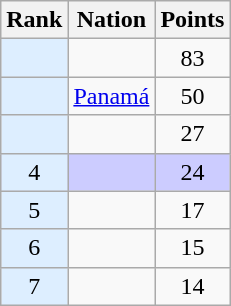<table class="wikitable sortable" style="text-align:center">
<tr>
<th>Rank</th>
<th>Nation</th>
<th>Points</th>
</tr>
<tr>
<td bgcolor = DDEEFF></td>
<td align=left></td>
<td>83</td>
</tr>
<tr>
<td bgcolor = DDEEFF></td>
<td align=left> <a href='#'>Panamá</a></td>
<td>50</td>
</tr>
<tr>
<td bgcolor = DDEEFF></td>
<td align=left></td>
<td>27</td>
</tr>
<tr style="background-color:#ccccff">
<td bgcolor = DDEEFF>4</td>
<td align=left></td>
<td>24</td>
</tr>
<tr>
<td bgcolor = DDEEFF>5</td>
<td align=left></td>
<td>17</td>
</tr>
<tr>
<td bgcolor = DDEEFF>6</td>
<td align=left></td>
<td>15</td>
</tr>
<tr>
<td bgcolor = DDEEFF>7</td>
<td align=left></td>
<td>14</td>
</tr>
</table>
